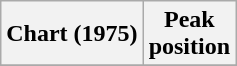<table class="wikitable plainrowheaders" style="text-align:center">
<tr>
<th scope="col">Chart (1975)</th>
<th scope="col">Peak<br>position</th>
</tr>
<tr>
</tr>
</table>
